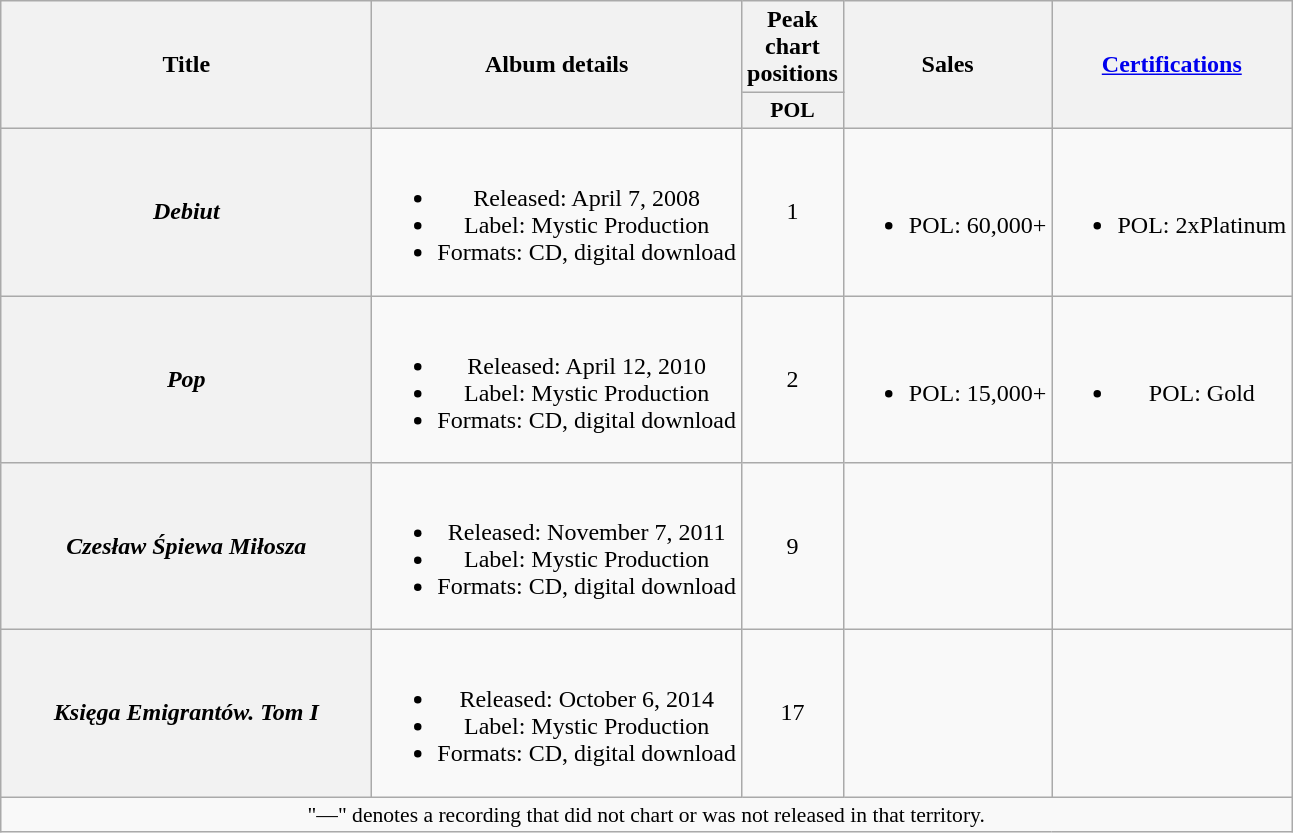<table class="wikitable plainrowheaders" style="text-align:center;">
<tr>
<th scope="col" rowspan="2" style="width:15em;">Title</th>
<th scope="col" rowspan="2">Album details</th>
<th scope="col" colspan="1">Peak chart positions</th>
<th scope="col" rowspan="2">Sales</th>
<th scope="col" rowspan="2"><a href='#'>Certifications</a></th>
</tr>
<tr>
<th scope="col" style="width:3em;font-size:90%;">POL<br></th>
</tr>
<tr>
<th scope="row"><em>Debiut</em></th>
<td><br><ul><li>Released: April 7, 2008</li><li>Label: Mystic Production</li><li>Formats: CD, digital download</li></ul></td>
<td>1</td>
<td><br><ul><li>POL: 60,000+</li></ul></td>
<td><br><ul><li>POL: 2xPlatinum</li></ul></td>
</tr>
<tr>
<th scope="row"><em>Pop</em></th>
<td><br><ul><li>Released: April 12, 2010</li><li>Label: Mystic Production</li><li>Formats: CD, digital download</li></ul></td>
<td>2</td>
<td><br><ul><li>POL: 15,000+</li></ul></td>
<td><br><ul><li>POL: Gold</li></ul></td>
</tr>
<tr>
<th scope="row"><em>Czesław Śpiewa Miłosza</em></th>
<td><br><ul><li>Released: November 7, 2011</li><li>Label: Mystic Production</li><li>Formats: CD, digital download</li></ul></td>
<td>9</td>
<td></td>
<td></td>
</tr>
<tr>
<th scope="row"><em>Księga Emigrantów. Tom I</em></th>
<td><br><ul><li>Released: October 6, 2014</li><li>Label: Mystic Production</li><li>Formats: CD, digital download</li></ul></td>
<td>17</td>
<td></td>
<td></td>
</tr>
<tr>
<td colspan="20" style="font-size:90%">"—" denotes a recording that did not chart or was not released in that territory.</td>
</tr>
</table>
